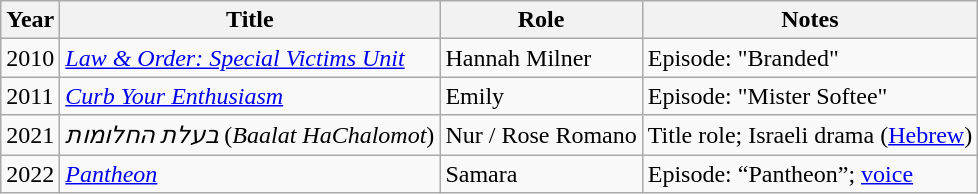<table class="wikitable sortable" style="text-align: margin;">
<tr>
<th>Year</th>
<th>Title</th>
<th>Role</th>
<th>Notes</th>
</tr>
<tr>
<td>2010</td>
<td><em><a href='#'>Law & Order: Special Victims Unit</a></em></td>
<td>Hannah Milner</td>
<td>Episode: "Branded"</td>
</tr>
<tr>
<td>2011</td>
<td><em><a href='#'>Curb Your Enthusiasm</a></em></td>
<td>Emily</td>
<td>Episode: "Mister Softee"</td>
</tr>
<tr>
<td>2021</td>
<td><em>בעלת החלומות</em> (<em>Baalat HaChalomot</em>)</td>
<td>Nur / Rose Romano</td>
<td>Title role; Israeli drama (<a href='#'>Hebrew</a>)</td>
</tr>
<tr>
<td>2022</td>
<td><em><a href='#'>Pantheon</a></em></td>
<td>Samara</td>
<td>Episode: “Pantheon”; <a href='#'>voice</a></td>
</tr>
</table>
